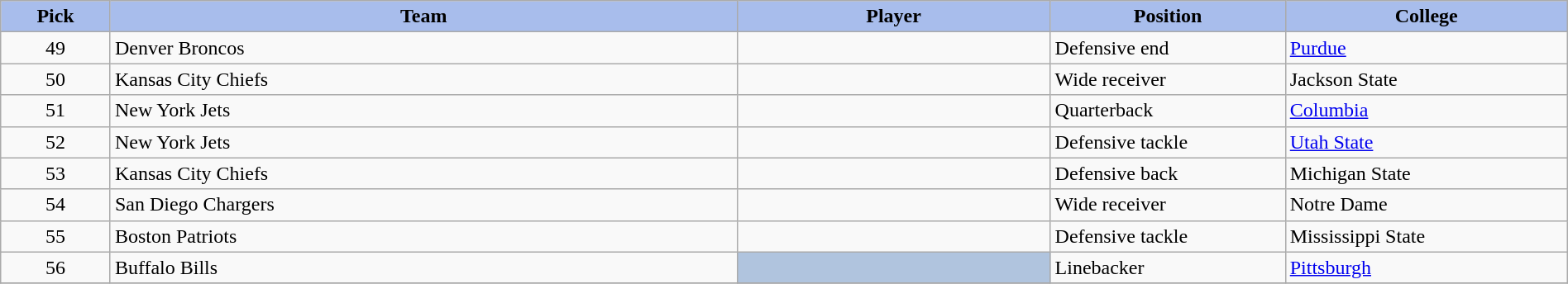<table class="wikitable sortable sortable" style="width: 100%">
<tr>
<th style="background:#A8BDEC;" width=7%>Pick</th>
<th style="background:#A8BDEC;" width=40%>Team</th>
<th style="background:#A8BDEC;" width=20%>Player</th>
<th style="background:#A8BDEC;" width=15%>Position</th>
<th style="background:#A8BDEC;" width=20%>College</th>
</tr>
<tr>
<td align=center>49</td>
<td>Denver Broncos</td>
<td></td>
<td>Defensive end</td>
<td><a href='#'>Purdue</a></td>
</tr>
<tr>
<td align=center>50</td>
<td>Kansas City Chiefs </td>
<td></td>
<td>Wide receiver</td>
<td>Jackson State</td>
</tr>
<tr>
<td align=center>51</td>
<td>New York Jets </td>
<td></td>
<td>Quarterback</td>
<td><a href='#'>Columbia</a></td>
</tr>
<tr>
<td align=center>52</td>
<td>New York Jets</td>
<td></td>
<td>Defensive tackle</td>
<td><a href='#'>Utah State</a></td>
</tr>
<tr>
<td align=center>53</td>
<td>Kansas City Chiefs</td>
<td></td>
<td>Defensive back</td>
<td>Michigan State</td>
</tr>
<tr>
<td align=center>54</td>
<td>San Diego Chargers</td>
<td></td>
<td>Wide receiver</td>
<td>Notre Dame</td>
</tr>
<tr>
<td align=center>55</td>
<td>Boston Patriots</td>
<td></td>
<td>Defensive tackle</td>
<td>Mississippi State</td>
</tr>
<tr>
<td align=center>56</td>
<td>Buffalo Bills</td>
<td bgcolor="lightsteelblue"></td>
<td>Linebacker</td>
<td><a href='#'>Pittsburgh</a></td>
</tr>
<tr>
</tr>
</table>
